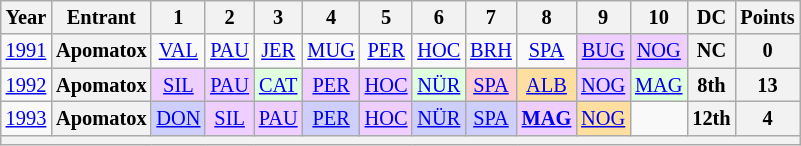<table class="wikitable" style="text-align:center; font-size:85%">
<tr>
<th>Year</th>
<th>Entrant</th>
<th>1</th>
<th>2</th>
<th>3</th>
<th>4</th>
<th>5</th>
<th>6</th>
<th>7</th>
<th>8</th>
<th>9</th>
<th>10</th>
<th>DC</th>
<th>Points</th>
</tr>
<tr>
<td><a href='#'>1991</a></td>
<th>Apomatox</th>
<td><a href='#'>VAL</a></td>
<td><a href='#'>PAU</a></td>
<td><a href='#'>JER</a></td>
<td><a href='#'>MUG</a></td>
<td><a href='#'>PER</a></td>
<td><a href='#'>HOC</a></td>
<td><a href='#'>BRH</a></td>
<td><a href='#'>SPA</a></td>
<td style="background:#EFCFFF;"><a href='#'>BUG</a><br></td>
<td style="background:#EFCFFF;"><a href='#'>NOG</a><br></td>
<th>NC</th>
<th>0</th>
</tr>
<tr>
<td><a href='#'>1992</a></td>
<th>Apomatox</th>
<td style="background:#efcfff;"><a href='#'>SIL</a><br></td>
<td style="background:#efcfff;"><a href='#'>PAU</a><br></td>
<td style="background:#dfffdf;"><a href='#'>CAT</a><br></td>
<td style="background:#efcfff;"><a href='#'>PER</a><br></td>
<td style="background:#efcfff;"><a href='#'>HOC</a><br></td>
<td style="background:#dfffdf;"><a href='#'>NÜR</a><br></td>
<td style="background:#FFCFCF;"><a href='#'>SPA</a><br></td>
<td style="background:#ffdf9f;"><a href='#'>ALB</a><br></td>
<td style="background:#efcfff;"><a href='#'>NOG</a><br></td>
<td style="background:#dfffdf;"><a href='#'>MAG</a><br></td>
<th>8th</th>
<th>13</th>
</tr>
<tr>
<td><a href='#'>1993</a></td>
<th>Apomatox</th>
<td style="background:#CFCFFF;"><a href='#'>DON</a><br></td>
<td style="background:#EFCFFF;"><a href='#'>SIL</a><br></td>
<td style="background:#EFCFFF;"><a href='#'>PAU</a><br></td>
<td style="background:#CFCFFF;"><a href='#'>PER</a><br></td>
<td style="background:#EFCFFF;"><a href='#'>HOC</a><br></td>
<td style="background:#CFCFFF;"><a href='#'>NÜR</a><br></td>
<td style="background:#CFCFFF;"><a href='#'>SPA</a><br></td>
<td style="background:#EFCFFF;"><strong><a href='#'>MAG</a></strong><br></td>
<td style="background:#ffdf9f;"><a href='#'>NOG</a><br></td>
<td></td>
<th>12th</th>
<th>4</th>
</tr>
<tr>
<th colspan="14"></th>
</tr>
</table>
